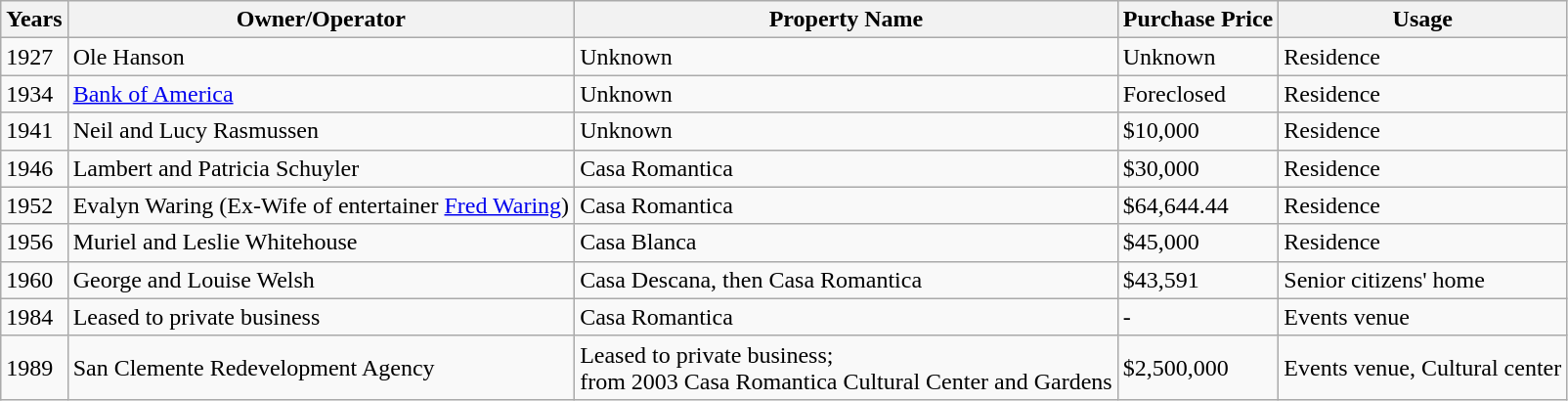<table class="wikitable">
<tr>
<th>Years</th>
<th>Owner/Operator</th>
<th>Property Name</th>
<th>Purchase Price</th>
<th>Usage</th>
</tr>
<tr>
<td>1927</td>
<td>Ole Hanson</td>
<td>Unknown</td>
<td>Unknown</td>
<td>Residence</td>
</tr>
<tr>
<td>1934</td>
<td><a href='#'>Bank of America</a></td>
<td>Unknown</td>
<td>Foreclosed</td>
<td>Residence</td>
</tr>
<tr>
<td>1941</td>
<td>Neil and Lucy Rasmussen</td>
<td>Unknown</td>
<td>$10,000</td>
<td>Residence</td>
</tr>
<tr>
<td>1946</td>
<td>Lambert and Patricia Schuyler</td>
<td>Casa Romantica</td>
<td>$30,000</td>
<td>Residence</td>
</tr>
<tr>
<td>1952</td>
<td>Evalyn Waring (Ex-Wife of entertainer <a href='#'>Fred Waring</a>)</td>
<td>Casa Romantica</td>
<td>$64,644.44</td>
<td>Residence</td>
</tr>
<tr>
<td>1956</td>
<td>Muriel and Leslie Whitehouse</td>
<td>Casa Blanca</td>
<td>$45,000</td>
<td>Residence</td>
</tr>
<tr>
<td>1960</td>
<td>George and Louise Welsh</td>
<td>Casa Descana, then Casa Romantica</td>
<td>$43,591</td>
<td>Senior citizens' home</td>
</tr>
<tr>
<td>1984</td>
<td>Leased to private business</td>
<td>Casa Romantica</td>
<td>-</td>
<td>Events venue</td>
</tr>
<tr>
<td>1989</td>
<td>San Clemente Redevelopment Agency</td>
<td>Leased to private business; <br>from 2003 Casa Romantica Cultural Center and Gardens</td>
<td>$2,500,000</td>
<td>Events venue, Cultural center</td>
</tr>
</table>
